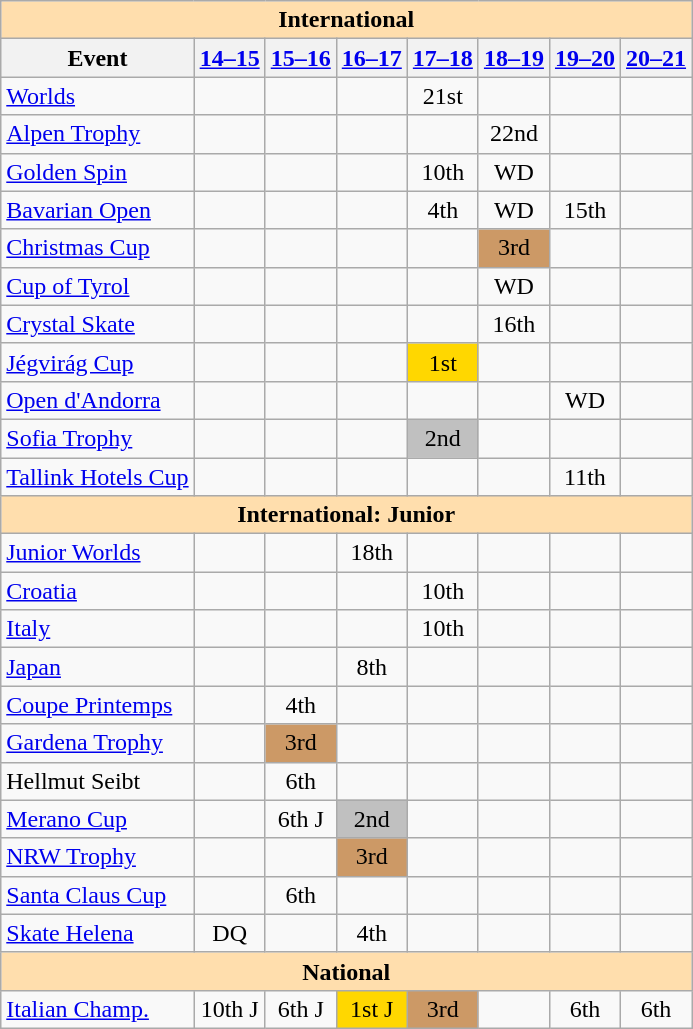<table class="wikitable" style="text-align:center">
<tr>
<th colspan="8" style="background-color: #ffdead; " align="center">International</th>
</tr>
<tr>
<th>Event</th>
<th><a href='#'>14–15</a></th>
<th><a href='#'>15–16</a></th>
<th><a href='#'>16–17</a></th>
<th><a href='#'>17–18</a></th>
<th><a href='#'>18–19</a></th>
<th><a href='#'>19–20</a></th>
<th><a href='#'>20–21</a></th>
</tr>
<tr>
<td align=left><a href='#'>Worlds</a></td>
<td></td>
<td></td>
<td></td>
<td>21st</td>
<td></td>
<td></td>
<td></td>
</tr>
<tr>
<td align=left> <a href='#'>Alpen Trophy</a></td>
<td></td>
<td></td>
<td></td>
<td></td>
<td>22nd</td>
<td></td>
<td></td>
</tr>
<tr>
<td align=left> <a href='#'>Golden Spin</a></td>
<td></td>
<td></td>
<td></td>
<td>10th</td>
<td>WD</td>
<td></td>
<td></td>
</tr>
<tr>
<td align=left><a href='#'>Bavarian Open</a></td>
<td></td>
<td></td>
<td></td>
<td>4th</td>
<td>WD</td>
<td>15th</td>
<td></td>
</tr>
<tr>
<td align=left><a href='#'>Christmas Cup</a></td>
<td></td>
<td></td>
<td></td>
<td></td>
<td bgcolor=cc9966>3rd</td>
<td></td>
<td></td>
</tr>
<tr>
<td align=left><a href='#'>Cup of Tyrol</a></td>
<td></td>
<td></td>
<td></td>
<td></td>
<td>WD</td>
<td></td>
<td></td>
</tr>
<tr>
<td align=left><a href='#'>Crystal Skate</a></td>
<td></td>
<td></td>
<td></td>
<td></td>
<td>16th</td>
<td></td>
<td></td>
</tr>
<tr>
<td align=left><a href='#'>Jégvirág Cup</a></td>
<td></td>
<td></td>
<td></td>
<td bgcolor=gold>1st</td>
<td></td>
<td></td>
<td></td>
</tr>
<tr>
<td align=left><a href='#'>Open d'Andorra</a></td>
<td></td>
<td></td>
<td></td>
<td></td>
<td></td>
<td>WD</td>
<td></td>
</tr>
<tr>
<td align=left><a href='#'>Sofia Trophy</a></td>
<td></td>
<td></td>
<td></td>
<td bgcolor=silver>2nd</td>
<td></td>
<td></td>
<td></td>
</tr>
<tr>
<td align=left><a href='#'>Tallink Hotels Cup</a></td>
<td></td>
<td></td>
<td></td>
<td></td>
<td></td>
<td>11th</td>
<td></td>
</tr>
<tr>
<th colspan="8" style="background-color: #ffdead; " align="center">International: Junior</th>
</tr>
<tr>
<td align=left><a href='#'>Junior Worlds</a></td>
<td></td>
<td></td>
<td>18th</td>
<td></td>
<td></td>
<td></td>
<td></td>
</tr>
<tr>
<td align=left> <a href='#'>Croatia</a></td>
<td></td>
<td></td>
<td></td>
<td>10th</td>
<td></td>
<td></td>
<td></td>
</tr>
<tr>
<td align=left> <a href='#'>Italy</a></td>
<td></td>
<td></td>
<td></td>
<td>10th</td>
<td></td>
<td></td>
<td></td>
</tr>
<tr>
<td align=left> <a href='#'>Japan</a></td>
<td></td>
<td></td>
<td>8th</td>
<td></td>
<td></td>
<td></td>
<td></td>
</tr>
<tr>
<td align=left><a href='#'>Coupe Printemps</a></td>
<td></td>
<td>4th</td>
<td></td>
<td></td>
<td></td>
<td></td>
<td></td>
</tr>
<tr>
<td align=left><a href='#'>Gardena Trophy</a></td>
<td></td>
<td bgcolor=cc9966>3rd</td>
<td></td>
<td></td>
<td></td>
<td></td>
<td></td>
</tr>
<tr>
<td align=left>Hellmut Seibt</td>
<td></td>
<td>6th</td>
<td></td>
<td></td>
<td></td>
<td></td>
<td></td>
</tr>
<tr>
<td align=left><a href='#'>Merano Cup</a></td>
<td></td>
<td>6th J</td>
<td bgcolor=silver>2nd</td>
<td></td>
<td></td>
<td></td>
<td></td>
</tr>
<tr>
<td align=left><a href='#'>NRW Trophy</a></td>
<td></td>
<td></td>
<td bgcolor=cc9966>3rd</td>
<td></td>
<td></td>
<td></td>
<td></td>
</tr>
<tr>
<td align=left><a href='#'>Santa Claus Cup</a></td>
<td></td>
<td>6th</td>
<td></td>
<td></td>
<td></td>
<td></td>
<td></td>
</tr>
<tr>
<td align=left><a href='#'>Skate Helena</a></td>
<td>DQ</td>
<td></td>
<td>4th</td>
<td></td>
<td></td>
<td></td>
<td></td>
</tr>
<tr>
<th colspan="8" style="background-color: #ffdead; " align="center">National</th>
</tr>
<tr>
<td align="left"><a href='#'>Italian Champ.</a></td>
<td>10th J</td>
<td>6th J</td>
<td bgcolor="gold">1st J</td>
<td bgcolor="cc9966">3rd</td>
<td></td>
<td>6th</td>
<td>6th</td>
</tr>
</table>
